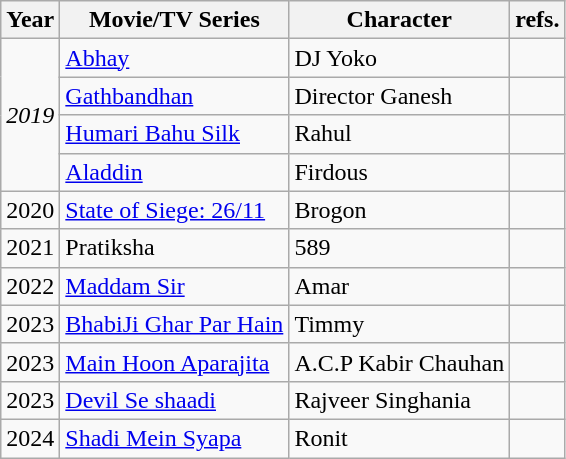<table class="wikitable">
<tr>
<th scope="col">Year</th>
<th scope="col">Movie/TV Series</th>
<th scope="col">Character</th>
<th scope="col">refs.</th>
</tr>
<tr>
<td rowspan="4"><em>2019</em></td>
<td><a href='#'>Abhay</a></td>
<td>DJ Yoko</td>
<td></td>
</tr>
<tr>
<td><a href='#'>Gathbandhan</a></td>
<td>Director Ganesh</td>
<td></td>
</tr>
<tr>
<td><a href='#'>Humari Bahu Silk</a></td>
<td>Rahul</td>
<td></td>
</tr>
<tr>
<td><a href='#'>Aladdin</a></td>
<td>Firdous</td>
<td></td>
</tr>
<tr>
<td>2020</td>
<td><a href='#'>State of Siege: 26/11</a></td>
<td>Brogon</td>
<td></td>
</tr>
<tr>
<td>2021</td>
<td>Pratiksha</td>
<td>589</td>
<td></td>
</tr>
<tr>
<td>2022</td>
<td><a href='#'>Maddam Sir</a></td>
<td>Amar</td>
<td></td>
</tr>
<tr>
<td>2023</td>
<td><a href='#'>BhabiJi Ghar Par Hain</a></td>
<td>Timmy</td>
<td></td>
</tr>
<tr>
<td>2023</td>
<td><a href='#'>Main Hoon Aparajita</a></td>
<td>A.C.P Kabir Chauhan</td>
<td></td>
</tr>
<tr>
<td>2023</td>
<td><a href='#'>Devil Se shaadi</a></td>
<td>Rajveer Singhania</td>
<td></td>
</tr>
<tr>
<td>2024</td>
<td><a href='#'>Shadi Mein Syapa</a></td>
<td>Ronit</td>
<td></td>
</tr>
</table>
